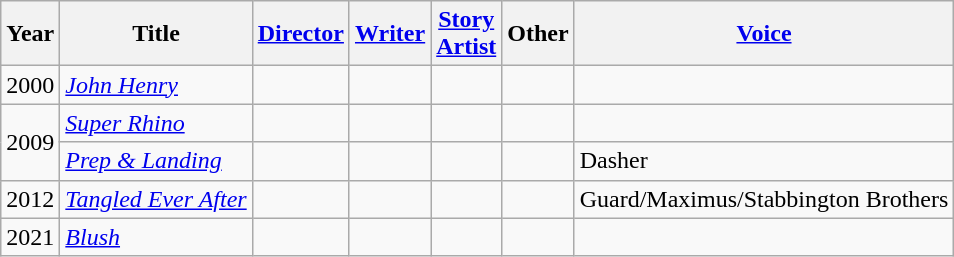<table class="wikitable">
<tr>
<th>Year</th>
<th>Title</th>
<th><a href='#'>Director</a></th>
<th><a href='#'>Writer</a></th>
<th><a href='#'>Story<br>Artist</a></th>
<th>Other</th>
<th><a href='#'>Voice</a></th>
</tr>
<tr>
<td>2000</td>
<td><em><a href='#'>John Henry</a></em></td>
<td></td>
<td></td>
<td></td>
<td></td>
<td></td>
</tr>
<tr>
<td rowspan="2">2009</td>
<td><em><a href='#'>Super Rhino</a></em></td>
<td></td>
<td></td>
<td></td>
<td></td>
<td></td>
</tr>
<tr>
<td><em><a href='#'>Prep & Landing</a></em></td>
<td></td>
<td></td>
<td></td>
<td></td>
<td>Dasher</td>
</tr>
<tr>
<td>2012</td>
<td><em><a href='#'>Tangled Ever After</a></em></td>
<td></td>
<td></td>
<td></td>
<td></td>
<td>Guard/Maximus/Stabbington Brothers</td>
</tr>
<tr>
<td>2021</td>
<td><em><a href='#'>Blush</a></em></td>
<td></td>
<td></td>
<td></td>
<td></td>
<td></td>
</tr>
</table>
